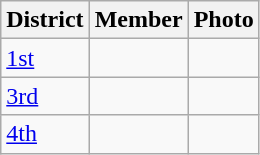<table class="wikitable sortable">
<tr>
<th>District</th>
<th>Member</th>
<th>Photo</th>
</tr>
<tr>
<td><a href='#'>1st</a></td>
<td></td>
<td></td>
</tr>
<tr>
<td><a href='#'>3rd</a></td>
<td></td>
<td></td>
</tr>
<tr>
<td><a href='#'>4th</a></td>
<td></td>
<td></td>
</tr>
</table>
